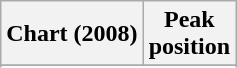<table class="wikitable sortable">
<tr>
<th align="left">Chart (2008)</th>
<th align="center">Peak<br>position</th>
</tr>
<tr>
</tr>
<tr>
</tr>
<tr>
</tr>
</table>
